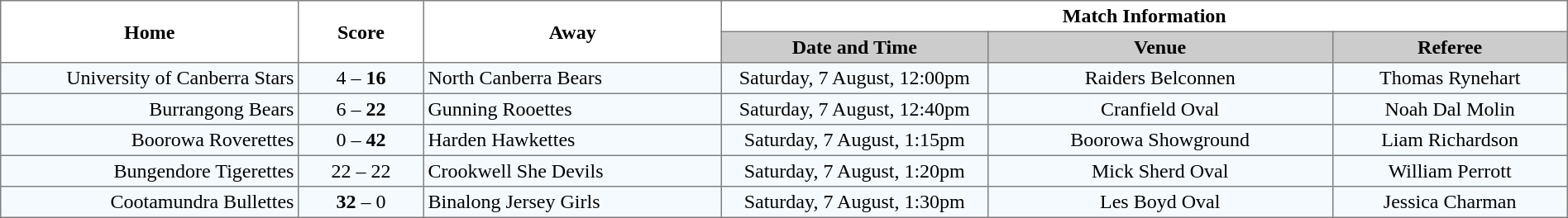<table border="1" cellpadding="3" cellspacing="0" width="100%" style="border-collapse:collapse;  text-align:center;">
<tr>
<th rowspan="2" width="19%">Home</th>
<th rowspan="2" width="8%">Score</th>
<th rowspan="2" width="19%">Away</th>
<th colspan="3">Match Information</th>
</tr>
<tr bgcolor="#CCCCCC">
<th width="17%">Date and Time</th>
<th width="22%">Venue</th>
<th width="50%">Referee</th>
</tr>
<tr style="text-align:center; background:#f5faff;">
<td align="right">University of Canberra Stars </td>
<td>4 – <strong>16</strong></td>
<td align="left"> North Canberra Bears</td>
<td>Saturday, 7 August, 12:00pm</td>
<td>Raiders Belconnen</td>
<td>Thomas Rynehart</td>
</tr>
<tr style="text-align:center; background:#f5faff;">
<td align="right">Burrangong Bears </td>
<td>6 – <strong>22</strong></td>
<td align="left"> Gunning Rooettes</td>
<td>Saturday, 7 August, 12:40pm</td>
<td>Cranfield Oval</td>
<td>Noah Dal Molin</td>
</tr>
<tr style="text-align:center; background:#f5faff;">
<td align="right">Boorowa Roverettes </td>
<td>0 – <strong>42</strong></td>
<td align="left"> Harden Hawkettes</td>
<td>Saturday, 7 August, 1:15pm</td>
<td>Boorowa Showground</td>
<td>Liam Richardson</td>
</tr>
<tr style="text-align:center; background:#f5faff;">
<td align="right">Bungendore Tigerettes </td>
<td>22 – 22</td>
<td align="left"> Crookwell She Devils</td>
<td>Saturday, 7 August, 1:20pm</td>
<td>Mick Sherd Oval</td>
<td>William Perrott</td>
</tr>
<tr style="text-align:center; background:#f5faff;">
<td align="right">Cootamundra Bullettes </td>
<td><strong>32</strong> – 0</td>
<td align="left"> Binalong Jersey Girls</td>
<td>Saturday, 7 August, 1:30pm</td>
<td>Les Boyd Oval</td>
<td>Jessica Charman</td>
</tr>
</table>
